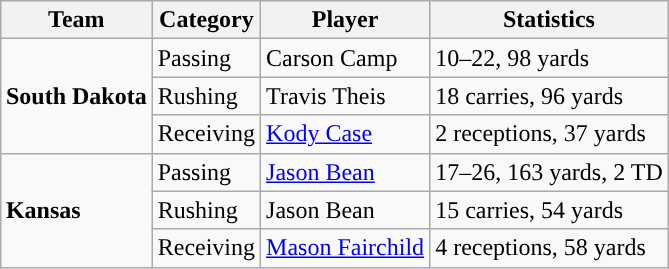<table class="wikitable" style="float: right;">
<tr>
<th>Team</th>
<th>Category</th>
<th>Player</th>
<th>Statistics</th>
</tr>
<tr>
<td rowspan=3><strong>South Dakota</strong></td>
<td>Passing</td>
<td>Carson Camp</td>
<td>10–22, 98 yards</td>
</tr>
<tr>
<td>Rushing</td>
<td>Travis Theis</td>
<td>18 carries, 96 yards</td>
</tr>
<tr>
<td>Receiving</td>
<td><a href='#'>Kody Case</a></td>
<td>2 receptions, 37 yards</td>
</tr>
<tr>
<td rowspan=3><strong>Kansas</strong></td>
<td>Passing</td>
<td><a href='#'>Jason Bean</a></td>
<td>17–26, 163 yards, 2 TD</td>
</tr>
<tr>
<td>Rushing</td>
<td>Jason Bean</td>
<td>15 carries, 54 yards</td>
</tr>
<tr>
<td>Receiving</td>
<td><a href='#'>Mason Fairchild</a></td>
<td>4 receptions, 58 yards</td>
</tr>
</table>
